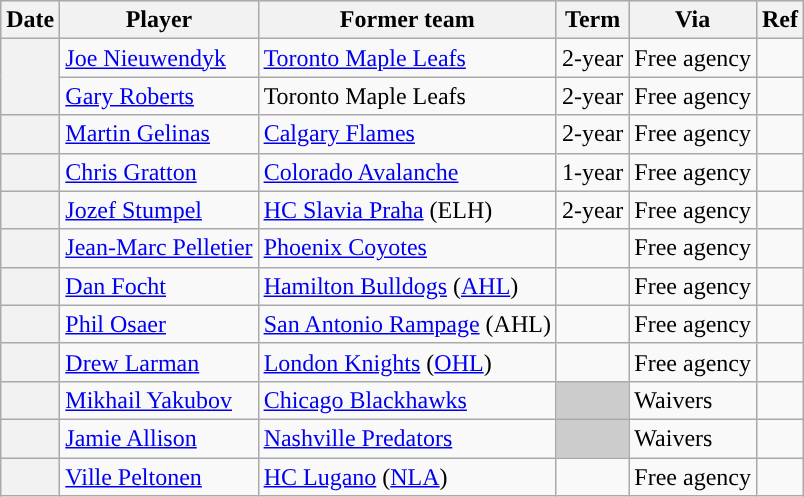<table class="wikitable plainrowheaders">
<tr style="background:#ddd; text-align:center;">
<th>Date</th>
<th>Player</th>
<th>Former team</th>
<th>Term</th>
<th>Via</th>
<th>Ref</th>
</tr>
<tr>
<th scope="row" rowspan=2></th>
<td><a href='#'>Joe Nieuwendyk</a></td>
<td><a href='#'>Toronto Maple Leafs</a></td>
<td>2-year</td>
<td>Free agency</td>
<td></td>
</tr>
<tr>
<td><a href='#'>Gary Roberts</a></td>
<td>Toronto Maple Leafs</td>
<td>2-year</td>
<td>Free agency</td>
<td></td>
</tr>
<tr>
<th scope="row"></th>
<td><a href='#'>Martin Gelinas</a></td>
<td><a href='#'>Calgary Flames</a></td>
<td>2-year</td>
<td>Free agency</td>
<td></td>
</tr>
<tr>
<th scope="row"></th>
<td><a href='#'>Chris Gratton</a></td>
<td><a href='#'>Colorado Avalanche</a></td>
<td>1-year</td>
<td>Free agency</td>
<td></td>
</tr>
<tr>
<th scope="row"></th>
<td><a href='#'>Jozef Stumpel</a></td>
<td><a href='#'>HC Slavia Praha</a> (ELH)</td>
<td>2-year</td>
<td>Free agency</td>
<td></td>
</tr>
<tr>
<th scope="row"></th>
<td><a href='#'>Jean-Marc Pelletier</a></td>
<td><a href='#'>Phoenix Coyotes</a></td>
<td></td>
<td>Free agency</td>
<td></td>
</tr>
<tr>
<th scope="row"></th>
<td><a href='#'>Dan Focht</a></td>
<td><a href='#'>Hamilton Bulldogs</a> (<a href='#'>AHL</a>)</td>
<td></td>
<td>Free agency</td>
<td></td>
</tr>
<tr>
<th scope="row"></th>
<td><a href='#'>Phil Osaer</a></td>
<td><a href='#'>San Antonio Rampage</a> (AHL)</td>
<td></td>
<td>Free agency</td>
<td></td>
</tr>
<tr>
<th scope="row"></th>
<td><a href='#'>Drew Larman</a></td>
<td><a href='#'>London Knights</a> (<a href='#'>OHL</a>)</td>
<td></td>
<td>Free agency</td>
<td></td>
</tr>
<tr>
<th scope="row"></th>
<td><a href='#'>Mikhail Yakubov</a></td>
<td><a href='#'>Chicago Blackhawks</a></td>
<td style="background:#ccc"></td>
<td>Waivers</td>
<td></td>
</tr>
<tr>
<th scope="row"></th>
<td><a href='#'>Jamie Allison</a></td>
<td><a href='#'>Nashville Predators</a></td>
<td style="background:#ccc"></td>
<td>Waivers</td>
<td></td>
</tr>
<tr>
<th scope="row"></th>
<td><a href='#'>Ville Peltonen</a></td>
<td><a href='#'>HC Lugano</a> (<a href='#'>NLA</a>)</td>
<td></td>
<td>Free agency</td>
<td></td>
</tr>
</table>
